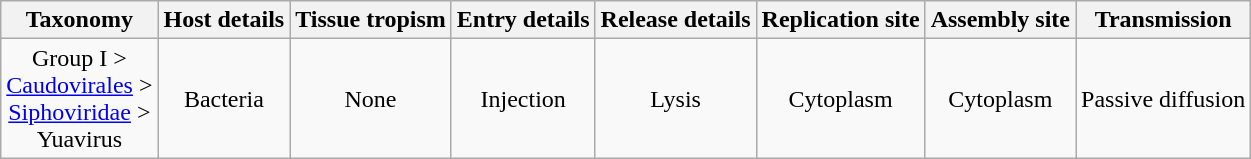<table class="wikitable sortable" style="text-align:center">
<tr>
<th>Taxonomy</th>
<th>Host details</th>
<th>Tissue tropism</th>
<th>Entry details</th>
<th>Release details</th>
<th>Replication site</th>
<th>Assembly site</th>
<th>Transmission</th>
</tr>
<tr>
<td>Group I ><br><a href='#'>Caudovirales</a> ><br><a href='#'>Siphoviridae</a> ><br>Yuavirus</td>
<td>Bacteria</td>
<td>None</td>
<td>Injection</td>
<td>Lysis</td>
<td>Cytoplasm</td>
<td>Cytoplasm</td>
<td>Passive diffusion</td>
</tr>
</table>
